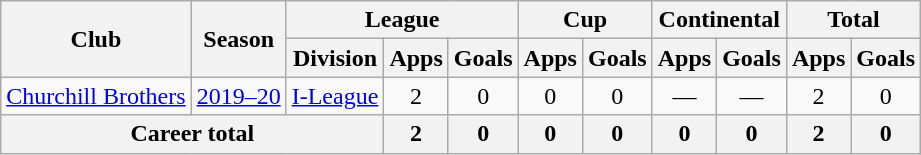<table class="wikitable" style="text-align: center;">
<tr>
<th rowspan="2">Club</th>
<th rowspan="2">Season</th>
<th colspan="3">League</th>
<th colspan="2">Cup</th>
<th colspan="2">Continental</th>
<th colspan="2">Total</th>
</tr>
<tr>
<th>Division</th>
<th>Apps</th>
<th>Goals</th>
<th>Apps</th>
<th>Goals</th>
<th>Apps</th>
<th>Goals</th>
<th>Apps</th>
<th>Goals</th>
</tr>
<tr>
<td rowspan="1"><a href='#'>Churchill Brothers</a></td>
<td><a href='#'>2019–20</a></td>
<td><a href='#'>I-League</a></td>
<td>2</td>
<td>0</td>
<td>0</td>
<td>0</td>
<td>—</td>
<td>—</td>
<td>2</td>
<td>0</td>
</tr>
<tr>
<th colspan="3">Career total</th>
<th>2</th>
<th>0</th>
<th>0</th>
<th>0</th>
<th>0</th>
<th>0</th>
<th>2</th>
<th>0</th>
</tr>
</table>
